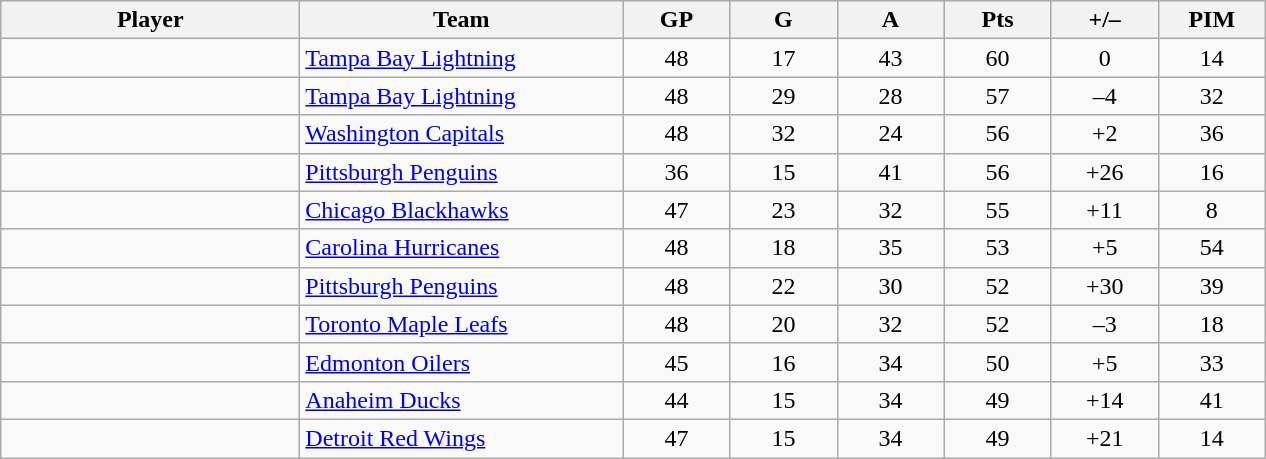<table class="wikitable sortable">
<tr>
<th style="width: 12em;">Player</th>
<th style="width: 13em;">Team</th>
<th style="width: 4em;">GP</th>
<th style="width: 4em;">G</th>
<th style="width: 4em;">A</th>
<th style="width: 4em;">Pts</th>
<th style="width: 4em;">+/–</th>
<th style="width: 4em;">PIM</th>
</tr>
<tr style="text-align:center;">
<td style="text-align:left;"></td>
<td style="text-align:left;"><a href='#'>Tampa Bay Lightning</a></td>
<td>48</td>
<td>17</td>
<td>43</td>
<td>60</td>
<td>0</td>
<td>14</td>
</tr>
<tr style="text-align:center;">
<td style="text-align:left;"></td>
<td style="text-align:left;"><a href='#'>Tampa Bay Lightning</a></td>
<td>48</td>
<td>29</td>
<td>28</td>
<td>57</td>
<td>–4</td>
<td>32</td>
</tr>
<tr style="text-align:center;">
<td style="text-align:left;"></td>
<td style="text-align:left;"><a href='#'>Washington Capitals</a></td>
<td>48</td>
<td>32</td>
<td>24</td>
<td>56</td>
<td>+2</td>
<td>36</td>
</tr>
<tr style="text-align:center;">
<td style="text-align:left;"></td>
<td style="text-align:left;"><a href='#'>Pittsburgh Penguins</a></td>
<td>36</td>
<td>15</td>
<td>41</td>
<td>56</td>
<td>+26</td>
<td>16</td>
</tr>
<tr style="text-align:center;">
<td style="text-align:left;"></td>
<td style="text-align:left;"><a href='#'>Chicago Blackhawks</a></td>
<td>47</td>
<td>23</td>
<td>32</td>
<td>55</td>
<td>+11</td>
<td>8</td>
</tr>
<tr style="text-align:center;">
<td style="text-align:left;"></td>
<td style="text-align:left;"><a href='#'>Carolina Hurricanes</a></td>
<td>48</td>
<td>18</td>
<td>35</td>
<td>53</td>
<td>+5</td>
<td>54</td>
</tr>
<tr style="text-align:center;">
<td style="text-align:left;"></td>
<td style="text-align:left;"><a href='#'>Pittsburgh Penguins</a></td>
<td>48</td>
<td>22</td>
<td>30</td>
<td>52</td>
<td>+30</td>
<td>39</td>
</tr>
<tr style="text-align:center;">
<td style="text-align:left;"></td>
<td style="text-align:left;"><a href='#'>Toronto Maple Leafs</a></td>
<td>48</td>
<td>20</td>
<td>32</td>
<td>52</td>
<td>–3</td>
<td>18</td>
</tr>
<tr style="text-align:center;">
<td style="text-align:left;"></td>
<td style="text-align:left;"><a href='#'>Edmonton Oilers</a></td>
<td>45</td>
<td>16</td>
<td>34</td>
<td>50</td>
<td>+5</td>
<td>33</td>
</tr>
<tr style="text-align:center;">
<td style="text-align:left;"></td>
<td style="text-align:left;"><a href='#'>Anaheim Ducks</a></td>
<td>44</td>
<td>15</td>
<td>34</td>
<td>49</td>
<td>+14</td>
<td>41</td>
</tr>
<tr style="text-align:center;">
<td style="text-align:left;"></td>
<td style="text-align:left;"><a href='#'>Detroit Red Wings</a></td>
<td>47</td>
<td>15</td>
<td>34</td>
<td>49</td>
<td>+21</td>
<td>14</td>
</tr>
</table>
